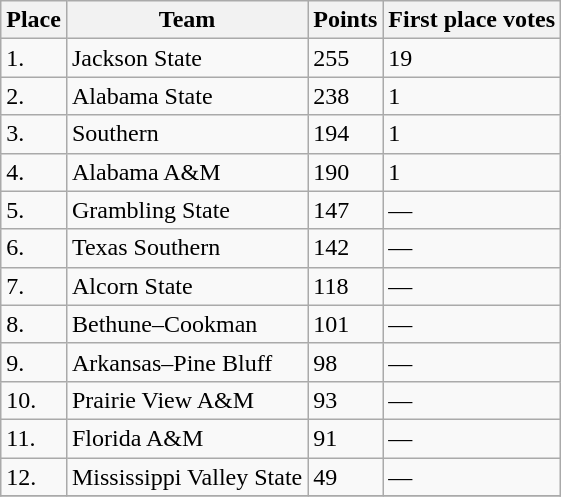<table class="wikitable">
<tr>
<th>Place</th>
<th>Team</th>
<th>Points</th>
<th>First place votes</th>
</tr>
<tr>
<td>1.</td>
<td ! style=>Jackson State</td>
<td>255</td>
<td>19</td>
</tr>
<tr>
<td>2.</td>
<td ! style=>Alabama State</td>
<td>238</td>
<td>1</td>
</tr>
<tr>
<td>3.</td>
<td ! style=>Southern</td>
<td>194</td>
<td>1</td>
</tr>
<tr>
<td>4.</td>
<td ! style=>Alabama A&M</td>
<td>190</td>
<td>1</td>
</tr>
<tr>
<td>5.</td>
<td ! style=>Grambling State</td>
<td>147</td>
<td>—</td>
</tr>
<tr>
<td>6.</td>
<td ! style=>Texas Southern</td>
<td>142</td>
<td>―</td>
</tr>
<tr>
<td>7.</td>
<td ! style=>Alcorn State</td>
<td>118</td>
<td>―</td>
</tr>
<tr>
<td>8.</td>
<td ! style=>Bethune–Cookman</td>
<td>101</td>
<td>―</td>
</tr>
<tr>
<td>9.</td>
<td ! style=>Arkansas–Pine Bluff</td>
<td>98</td>
<td>―</td>
</tr>
<tr>
<td>10.</td>
<td ! style=>Prairie View A&M</td>
<td>93</td>
<td>―</td>
</tr>
<tr>
<td>11.</td>
<td ! style=>Florida A&M</td>
<td>91</td>
<td>―</td>
</tr>
<tr>
<td>12.</td>
<td ! style=>Mississippi Valley State</td>
<td>49</td>
<td>―</td>
</tr>
<tr>
</tr>
</table>
